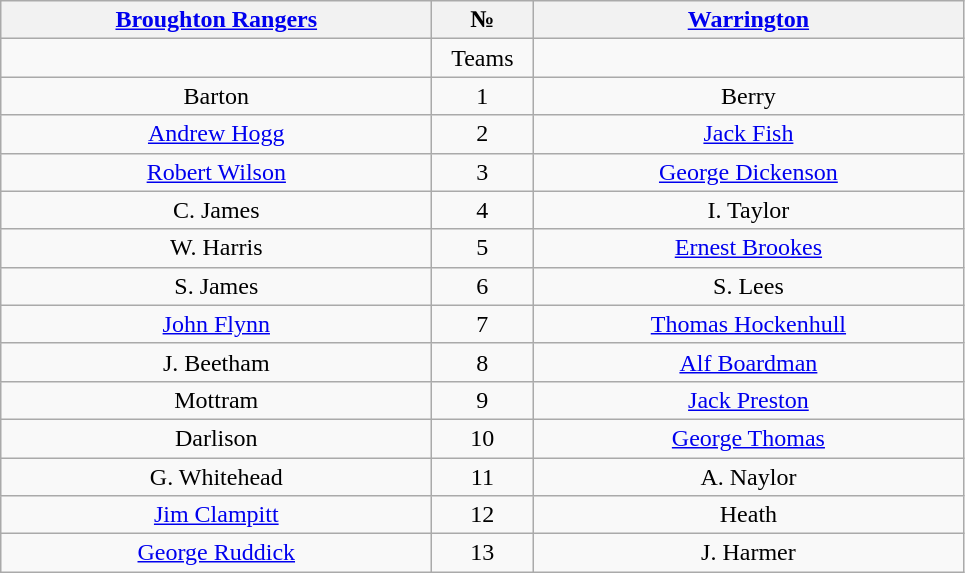<table class="wikitable" style="text-align:center;">
<tr>
<th width=280 abbr="Broughton R"><a href='#'>Broughton Rangers</a></th>
<th width=60 abbr="Number">№</th>
<th width=280 abbr="Warrington"><a href='#'>Warrington</a></th>
</tr>
<tr>
<td></td>
<td>Teams</td>
<td></td>
</tr>
<tr>
<td>Barton</td>
<td>1</td>
<td>Berry</td>
</tr>
<tr>
<td><a href='#'>Andrew Hogg</a></td>
<td>2</td>
<td><a href='#'>Jack Fish</a></td>
</tr>
<tr>
<td><a href='#'>Robert Wilson</a></td>
<td>3</td>
<td><a href='#'>George Dickenson</a></td>
</tr>
<tr>
<td>C. James</td>
<td>4</td>
<td>I. Taylor</td>
</tr>
<tr>
<td>W. Harris</td>
<td>5</td>
<td><a href='#'>Ernest Brookes</a></td>
</tr>
<tr>
<td>S. James</td>
<td>6</td>
<td>S. Lees</td>
</tr>
<tr>
<td><a href='#'>John Flynn</a></td>
<td>7</td>
<td><a href='#'>Thomas Hockenhull</a></td>
</tr>
<tr>
<td>J. Beetham</td>
<td>8</td>
<td><a href='#'>Alf Boardman</a></td>
</tr>
<tr>
<td>Mottram</td>
<td>9</td>
<td><a href='#'>Jack Preston</a></td>
</tr>
<tr>
<td>Darlison</td>
<td>10</td>
<td><a href='#'>George Thomas</a></td>
</tr>
<tr>
<td>G. Whitehead</td>
<td>11</td>
<td>A. Naylor</td>
</tr>
<tr>
<td><a href='#'>Jim Clampitt</a></td>
<td>12</td>
<td>Heath</td>
</tr>
<tr>
<td><a href='#'>George Ruddick</a></td>
<td>13</td>
<td>J. Harmer</td>
</tr>
</table>
